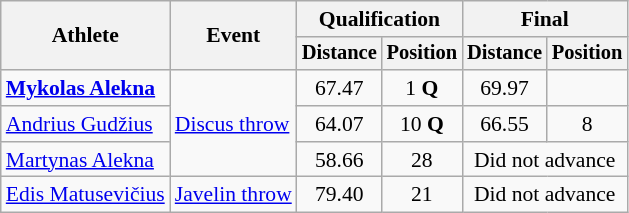<table class=wikitable style="font-size:90%">
<tr>
<th rowspan="2">Athlete</th>
<th rowspan="2">Event</th>
<th colspan="2">Qualification</th>
<th colspan="2">Final</th>
</tr>
<tr style="font-size:95%">
<th>Distance</th>
<th>Position</th>
<th>Distance</th>
<th>Position</th>
</tr>
<tr align=center>
<td align=left><strong><a href='#'>Mykolas Alekna</a></strong></td>
<td align=left rowspan=3><a href='#'>Discus throw</a></td>
<td>67.47</td>
<td>1 <strong>Q</strong></td>
<td>69.97</td>
<td></td>
</tr>
<tr align=center>
<td align=left><a href='#'>Andrius Gudžius</a></td>
<td>64.07</td>
<td>10 <strong>Q</strong></td>
<td>66.55</td>
<td>8</td>
</tr>
<tr align=center>
<td align=left><a href='#'>Martynas Alekna</a></td>
<td>58.66</td>
<td>28</td>
<td colspan="2">Did not advance</td>
</tr>
<tr align=center>
<td align=left><a href='#'>Edis Matusevičius</a></td>
<td align=left><a href='#'>Javelin throw</a></td>
<td>79.40</td>
<td>21</td>
<td colspan="2">Did not advance</td>
</tr>
</table>
